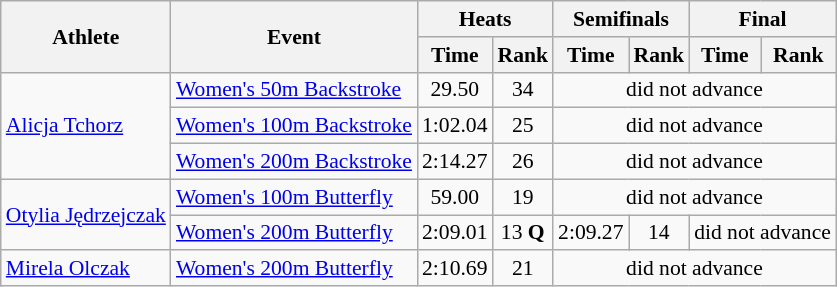<table class=wikitable style="font-size:90%">
<tr>
<th rowspan="2">Athlete</th>
<th rowspan="2">Event</th>
<th colspan="2">Heats</th>
<th colspan="2">Semifinals</th>
<th colspan="2">Final</th>
</tr>
<tr>
<th>Time</th>
<th>Rank</th>
<th>Time</th>
<th>Rank</th>
<th>Time</th>
<th>Rank</th>
</tr>
<tr>
<td rowspan="3"><a href='#'>Alicja Tchorz</a></td>
<td><a href='#'>Women's 50m Backstroke</a></td>
<td align=center>29.50</td>
<td align=center>34</td>
<td align=center colspan=4>did not advance</td>
</tr>
<tr>
<td><a href='#'>Women's 100m Backstroke</a></td>
<td align=center>1:02.04</td>
<td align=center>25</td>
<td align=center colspan=4>did not advance</td>
</tr>
<tr>
<td><a href='#'>Women's 200m Backstroke</a></td>
<td align=center>2:14.27</td>
<td align=center>26</td>
<td align=center colspan=4>did not advance</td>
</tr>
<tr>
<td rowspan="2"><a href='#'>Otylia Jędrzejczak</a></td>
<td><a href='#'>Women's 100m Butterfly</a></td>
<td align=center>59.00</td>
<td align=center>19</td>
<td align=center colspan=4>did not advance</td>
</tr>
<tr>
<td><a href='#'>Women's 200m Butterfly</a></td>
<td align=center>2:09.01</td>
<td align=center>13 <strong>Q</strong></td>
<td align=center>2:09.27</td>
<td align=center>14</td>
<td align=center colspan=2>did not advance</td>
</tr>
<tr>
<td rowspan="1"><a href='#'>Mirela Olczak</a></td>
<td><a href='#'>Women's 200m Butterfly</a></td>
<td align=center>2:10.69</td>
<td align=center>21</td>
<td align=center colspan=4>did not advance</td>
</tr>
</table>
